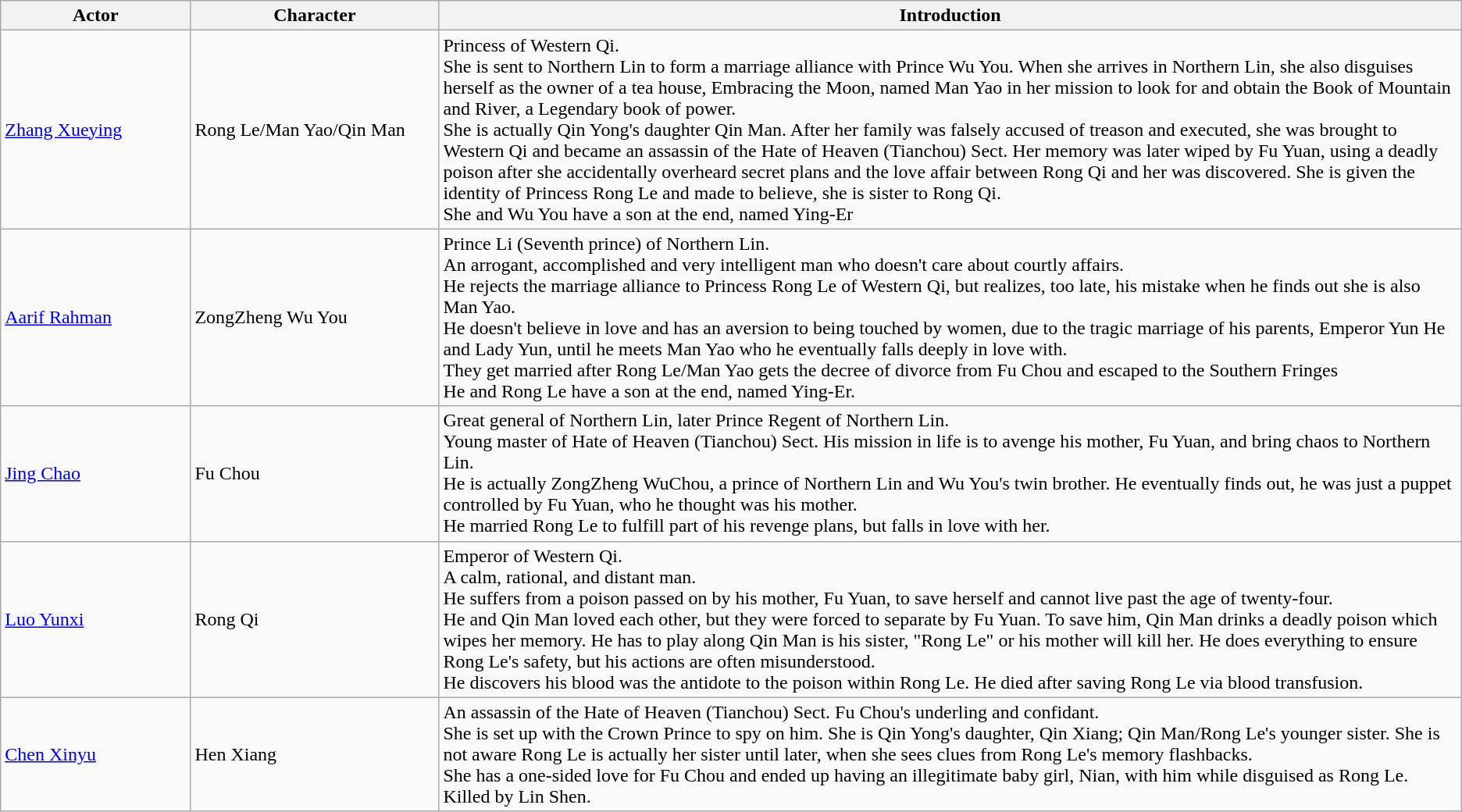<table class="wikitable">
<tr>
<th style="width:13%">Actor</th>
<th style="width:17%">Character</th>
<th>Introduction</th>
</tr>
<tr>
<td><a href='#'>Zhang Xueying</a></td>
<td>Rong Le/Man Yao/Qin Man</td>
<td>Princess of Western Qi. <br>She is sent to Northern Lin to form a marriage alliance with Prince Wu You. When she arrives in Northern Lin, she also disguises herself as the owner of a tea house, Embracing the Moon, named Man Yao in her mission to look for and obtain the Book of Mountain and River, a Legendary book of power. <br> She is actually Qin Yong's daughter Qin Man. After her family was falsely accused of treason and executed, she was brought to Western Qi and became an assassin of the Hate of Heaven (Tianchou) Sect. Her memory was later wiped by Fu Yuan, using a deadly poison after she accidentally overheard secret plans and the love affair between Rong Qi and her was discovered. She is given the identity of Princess Rong Le and made to believe, she is sister to Rong Qi.<br>She and Wu You have a son at the end, named Ying-Er</td>
</tr>
<tr>
<td><a href='#'>Aarif Rahman</a></td>
<td>ZongZheng Wu You</td>
<td>Prince Li (Seventh prince) of Northern Lin.<br>An arrogant, accomplished and very intelligent man who doesn't care about courtly affairs.<br>He rejects the marriage alliance to Princess Rong Le of Western Qi, but realizes, too late, his mistake when he finds out she is also Man Yao.<br>He doesn't believe in love and has an aversion to being touched by women, due to the tragic marriage of his parents, Emperor Yun He and Lady Yun, until he meets Man Yao who he eventually falls deeply in love with.<br>They get married after Rong Le/Man Yao gets the decree of divorce from Fu Chou and escaped to the Southern Fringes<br>He and Rong Le have a son at the end, named Ying-Er.</td>
</tr>
<tr>
<td><a href='#'>Jing Chao</a></td>
<td>Fu Chou</td>
<td>Great general of Northern Lin, later Prince Regent of Northern Lin.<br>Young master of Hate of Heaven (Tianchou) Sect. His mission in life is to avenge his mother, Fu Yuan, and bring chaos to Northern Lin.<br>He is actually ZongZheng WuChou, a prince of Northern Lin and Wu You's twin brother. He eventually finds out, he was just a puppet controlled by Fu Yuan, who he thought was his mother.<br>He married Rong Le to fulfill part of his revenge plans, but falls in love with her.</td>
</tr>
<tr>
<td><a href='#'>Luo Yunxi</a></td>
<td>Rong Qi</td>
<td>Emperor of Western Qi.<br>A calm, rational, and distant man.<br>He suffers from a poison passed on by his mother, Fu Yuan, to save herself and cannot live past the age of twenty-four. <br> He and Qin Man loved each other, but they were forced to separate by Fu Yuan. To save him, Qin Man drinks a deadly poison which wipes her memory. He has to play along Qin Man is his sister, "Rong Le" or his mother will kill her. He does everything to ensure Rong Le's safety, but his actions are often misunderstood.<br>He discovers his blood was the antidote to the poison within Rong Le. He died after saving Rong Le via blood transfusion.</td>
</tr>
<tr>
<td><a href='#'>Chen Xinyu</a></td>
<td>Hen Xiang</td>
<td>An assassin of the Hate of Heaven (Tianchou) Sect. Fu Chou's underling and confidant.<br> She is set up with the Crown Prince to spy on him. She is Qin Yong's daughter, Qin Xiang; Qin Man/Rong Le's younger sister. She is not aware Rong Le is actually her sister until later, when she sees clues from Rong Le's memory flashbacks.<br>She has a one-sided love for Fu Chou and ended up having an illegitimate baby girl, Nian, with him while disguised as Rong Le.<br>Killed by Lin Shen.</td>
</tr>
</table>
